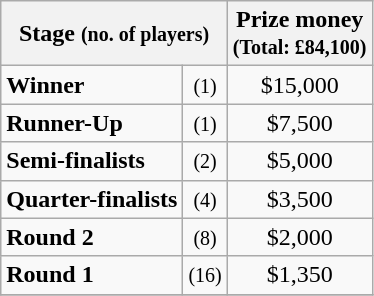<table class="wikitable">
<tr>
<th colspan=2>Stage <small>(no. of players)</small></th>
<th>Prize money<br><small>(Total: £84,100)</small></th>
</tr>
<tr>
<td><strong>Winner</strong></td>
<td align=center><small>(1)</small></td>
<td align=center>$15,000</td>
</tr>
<tr>
<td><strong>Runner-Up</strong></td>
<td align=center><small>(1)</small></td>
<td align=center>$7,500</td>
</tr>
<tr>
<td><strong>Semi-finalists</strong></td>
<td align=center><small>(2)</small></td>
<td align=center>$5,000</td>
</tr>
<tr>
<td><strong>Quarter-finalists</strong></td>
<td align=center><small>(4)</small></td>
<td align=center>$3,500</td>
</tr>
<tr>
<td><strong>Round 2</strong></td>
<td align=center><small>(8)</small></td>
<td align=center>$2,000</td>
</tr>
<tr>
<td><strong>Round 1</strong></td>
<td align=center><small>(16)</small></td>
<td align=center>$1,350</td>
</tr>
<tr>
</tr>
</table>
